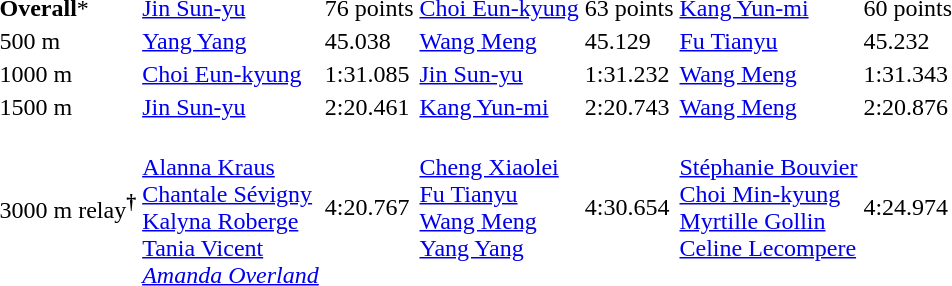<table>
<tr>
<td><strong>Overall</strong>*</td>
<td><a href='#'>Jin Sun-yu</a><br></td>
<td>76 points</td>
<td><a href='#'>Choi Eun-kyung</a><br></td>
<td>63 points</td>
<td><a href='#'>Kang Yun-mi</a><br></td>
<td>60 points</td>
</tr>
<tr>
<td>500 m</td>
<td><a href='#'>Yang Yang</a><br></td>
<td>45.038</td>
<td><a href='#'>Wang Meng</a><br></td>
<td>45.129</td>
<td><a href='#'>Fu Tianyu</a><br></td>
<td>45.232</td>
</tr>
<tr>
<td>1000 m</td>
<td><a href='#'>Choi Eun-kyung</a><br></td>
<td>1:31.085</td>
<td><a href='#'>Jin Sun-yu</a><br></td>
<td>1:31.232</td>
<td><a href='#'>Wang Meng</a><br></td>
<td>1:31.343</td>
</tr>
<tr>
<td>1500 m</td>
<td><a href='#'>Jin Sun-yu</a><br></td>
<td>2:20.461</td>
<td><a href='#'>Kang Yun-mi</a><br></td>
<td>2:20.743</td>
<td><a href='#'>Wang Meng</a><br></td>
<td>2:20.876</td>
</tr>
<tr>
<td>3000 m relay<span><strong><sup>†</sup></strong></span></td>
<td valign=top><br><a href='#'>Alanna Kraus</a><br><a href='#'>Chantale Sévigny</a><br><a href='#'>Kalyna Roberge</a><br><a href='#'>Tania Vicent</a><br><em><a href='#'>Amanda Overland</a></em></td>
<td>4:20.767</td>
<td valign=top><br><a href='#'>Cheng Xiaolei</a><br><a href='#'>Fu Tianyu</a><br><a href='#'>Wang Meng</a><br><a href='#'>Yang Yang</a></td>
<td>4:30.654</td>
<td valign=top><br><a href='#'>Stéphanie Bouvier</a><br> <a href='#'>Choi Min-kyung</a><br><a href='#'>Myrtille Gollin</a><br><a href='#'>Celine Lecompere</a></td>
<td>4:24.974</td>
</tr>
</table>
